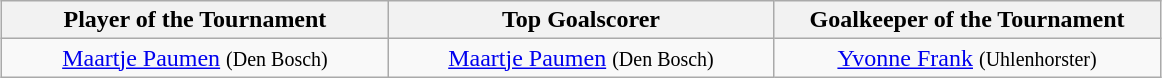<table class=wikitable style="margin:auto; text-align:center">
<tr>
<th style="width: 250px;">Player of the Tournament</th>
<th style="width: 250px;">Top Goalscorer</th>
<th style="width: 250px;">Goalkeeper of the Tournament</th>
</tr>
<tr>
<td> <a href='#'>Maartje Paumen</a> <small>(Den Bosch)</small></td>
<td> <a href='#'>Maartje Paumen</a> <small>(Den Bosch)</small></td>
<td> <a href='#'>Yvonne Frank</a> <small>(Uhlenhorster)</small></td>
</tr>
</table>
